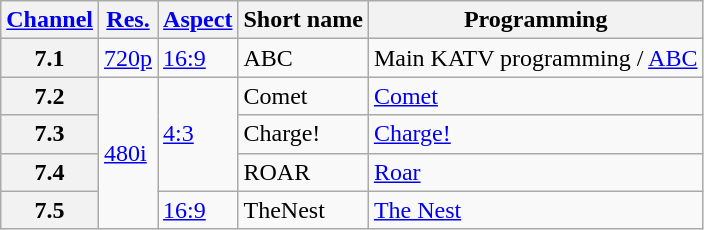<table class="wikitable">
<tr>
<th scope = "col"><a href='#'>Channel</a></th>
<th scope = "col"><a href='#'>Res.</a></th>
<th scope = "col"><a href='#'>Aspect</a></th>
<th scope = "col">Short name</th>
<th scope = "col">Programming</th>
</tr>
<tr>
<th scope = "row">7.1</th>
<td><a href='#'>720p</a></td>
<td><a href='#'>16:9</a></td>
<td>ABC</td>
<td>Main KATV programming / <a href='#'>ABC</a></td>
</tr>
<tr>
<th scope = "row">7.2</th>
<td rowspan=4><a href='#'>480i</a></td>
<td rowspan=3><a href='#'>4:3</a></td>
<td>Comet</td>
<td><a href='#'>Comet</a></td>
</tr>
<tr>
<th scope = "row">7.3</th>
<td>Charge!</td>
<td><a href='#'>Charge!</a></td>
</tr>
<tr>
<th scope = "row">7.4</th>
<td>ROAR</td>
<td><a href='#'>Roar</a></td>
</tr>
<tr>
<th scope = "row">7.5</th>
<td><a href='#'>16:9</a></td>
<td>TheNest</td>
<td><a href='#'>The Nest</a></td>
</tr>
</table>
